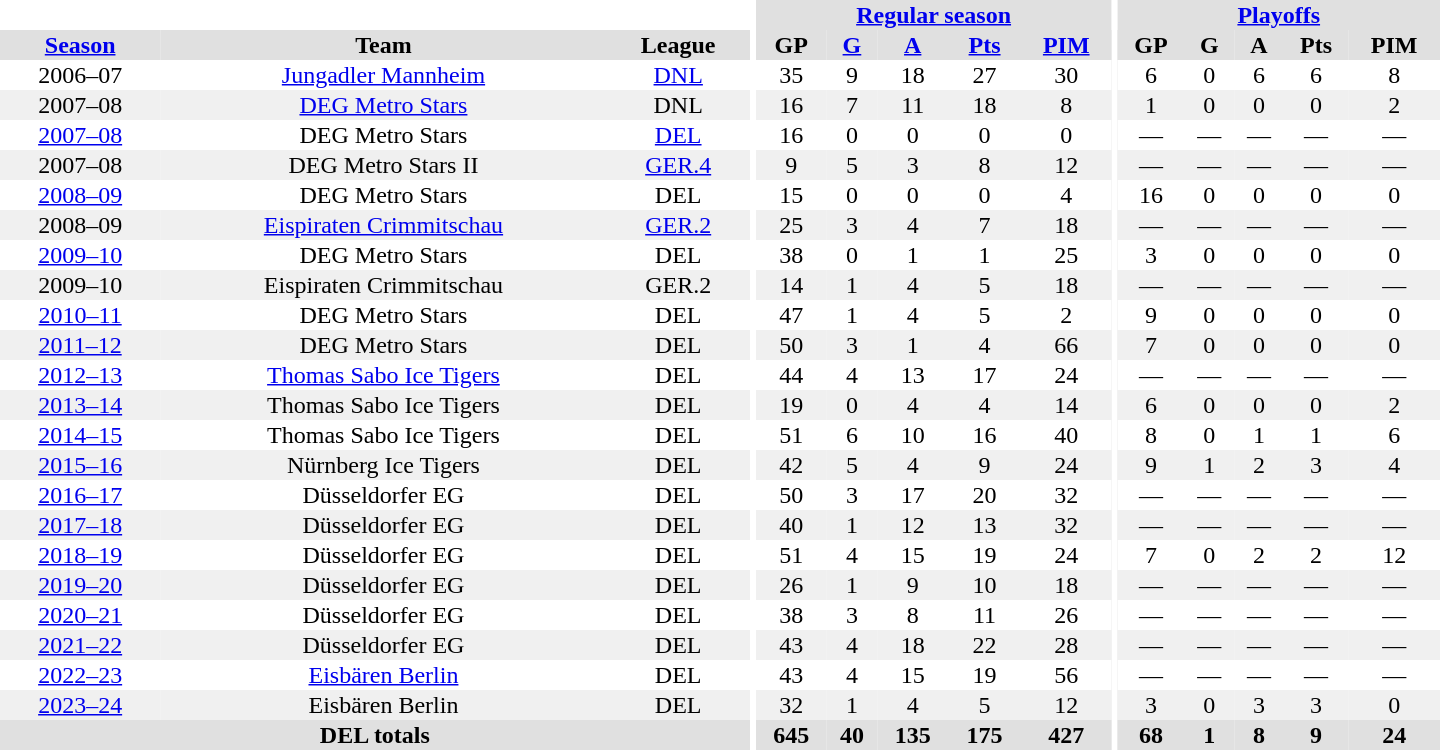<table border="0" cellpadding="1" cellspacing="0" style="text-align:center; width:60em">
<tr style="background:#e0e0e0;">
<th colspan="3" style="background:#fff;"></th>
<th rowspan="99" style="background:#fff;"></th>
<th colspan="5"><a href='#'>Regular season</a></th>
<th rowspan="99" style="background:#fff;"></th>
<th colspan="5"><a href='#'>Playoffs</a></th>
</tr>
<tr style="background:#e0e0e0;">
<th><a href='#'>Season</a></th>
<th>Team</th>
<th>League</th>
<th>GP</th>
<th><a href='#'>G</a></th>
<th><a href='#'>A</a></th>
<th><a href='#'>Pts</a></th>
<th><a href='#'>PIM</a></th>
<th>GP</th>
<th>G</th>
<th>A</th>
<th>Pts</th>
<th>PIM</th>
</tr>
<tr>
<td>2006–07</td>
<td><a href='#'>Jungadler Mannheim</a></td>
<td><a href='#'>DNL</a></td>
<td>35</td>
<td>9</td>
<td>18</td>
<td>27</td>
<td>30</td>
<td>6</td>
<td>0</td>
<td>6</td>
<td>6</td>
<td>8</td>
</tr>
<tr bgcolor="#f0f0f0">
<td>2007–08</td>
<td><a href='#'>DEG Metro Stars</a></td>
<td>DNL</td>
<td>16</td>
<td>7</td>
<td>11</td>
<td>18</td>
<td>8</td>
<td>1</td>
<td>0</td>
<td>0</td>
<td>0</td>
<td>2</td>
</tr>
<tr>
<td><a href='#'>2007–08</a></td>
<td>DEG Metro Stars</td>
<td><a href='#'>DEL</a></td>
<td>16</td>
<td>0</td>
<td>0</td>
<td>0</td>
<td>0</td>
<td>—</td>
<td>—</td>
<td>—</td>
<td>—</td>
<td>—</td>
</tr>
<tr bgcolor="#f0f0f0">
<td>2007–08</td>
<td>DEG Metro Stars II</td>
<td><a href='#'>GER.4</a></td>
<td>9</td>
<td>5</td>
<td>3</td>
<td>8</td>
<td>12</td>
<td>—</td>
<td>—</td>
<td>—</td>
<td>—</td>
<td>—</td>
</tr>
<tr>
<td><a href='#'>2008–09</a></td>
<td>DEG Metro Stars</td>
<td>DEL</td>
<td>15</td>
<td>0</td>
<td>0</td>
<td>0</td>
<td>4</td>
<td>16</td>
<td>0</td>
<td>0</td>
<td>0</td>
<td>0</td>
</tr>
<tr bgcolor="#f0f0f0">
<td>2008–09</td>
<td><a href='#'>Eispiraten Crimmitschau</a></td>
<td><a href='#'>GER.2</a></td>
<td>25</td>
<td>3</td>
<td>4</td>
<td>7</td>
<td>18</td>
<td>—</td>
<td>—</td>
<td>—</td>
<td>—</td>
<td>—</td>
</tr>
<tr>
<td><a href='#'>2009–10</a></td>
<td>DEG Metro Stars</td>
<td>DEL</td>
<td>38</td>
<td>0</td>
<td>1</td>
<td>1</td>
<td>25</td>
<td>3</td>
<td>0</td>
<td>0</td>
<td>0</td>
<td>0</td>
</tr>
<tr bgcolor="#f0f0f0">
<td>2009–10</td>
<td>Eispiraten Crimmitschau</td>
<td>GER.2</td>
<td>14</td>
<td>1</td>
<td>4</td>
<td>5</td>
<td>18</td>
<td>—</td>
<td>—</td>
<td>—</td>
<td>—</td>
<td>—</td>
</tr>
<tr>
<td><a href='#'>2010–11</a></td>
<td>DEG Metro Stars</td>
<td>DEL</td>
<td>47</td>
<td>1</td>
<td>4</td>
<td>5</td>
<td>2</td>
<td>9</td>
<td>0</td>
<td>0</td>
<td>0</td>
<td>0</td>
</tr>
<tr bgcolor="#f0f0f0">
<td><a href='#'>2011–12</a></td>
<td>DEG Metro Stars</td>
<td>DEL</td>
<td>50</td>
<td>3</td>
<td>1</td>
<td>4</td>
<td>66</td>
<td>7</td>
<td>0</td>
<td>0</td>
<td>0</td>
<td>0</td>
</tr>
<tr>
<td><a href='#'>2012–13</a></td>
<td><a href='#'>Thomas Sabo Ice Tigers</a></td>
<td>DEL</td>
<td>44</td>
<td>4</td>
<td>13</td>
<td>17</td>
<td>24</td>
<td>—</td>
<td>—</td>
<td>—</td>
<td>—</td>
<td>—</td>
</tr>
<tr bgcolor="#f0f0f0">
<td><a href='#'>2013–14</a></td>
<td>Thomas Sabo Ice Tigers</td>
<td>DEL</td>
<td>19</td>
<td>0</td>
<td>4</td>
<td>4</td>
<td>14</td>
<td>6</td>
<td>0</td>
<td>0</td>
<td>0</td>
<td>2</td>
</tr>
<tr>
<td><a href='#'>2014–15</a></td>
<td>Thomas Sabo Ice Tigers</td>
<td>DEL</td>
<td>51</td>
<td>6</td>
<td>10</td>
<td>16</td>
<td>40</td>
<td>8</td>
<td>0</td>
<td>1</td>
<td>1</td>
<td>6</td>
</tr>
<tr bgcolor="#f0f0f0">
<td><a href='#'>2015–16</a></td>
<td>Nürnberg Ice Tigers</td>
<td>DEL</td>
<td>42</td>
<td>5</td>
<td>4</td>
<td>9</td>
<td>24</td>
<td>9</td>
<td>1</td>
<td>2</td>
<td>3</td>
<td>4</td>
</tr>
<tr>
<td><a href='#'>2016–17</a></td>
<td>Düsseldorfer EG</td>
<td>DEL</td>
<td>50</td>
<td>3</td>
<td>17</td>
<td>20</td>
<td>32</td>
<td>—</td>
<td>—</td>
<td>—</td>
<td>—</td>
<td>—</td>
</tr>
<tr bgcolor="#f0f0f0">
<td><a href='#'>2017–18</a></td>
<td>Düsseldorfer EG</td>
<td>DEL</td>
<td>40</td>
<td>1</td>
<td>12</td>
<td>13</td>
<td>32</td>
<td>—</td>
<td>—</td>
<td>—</td>
<td>—</td>
<td>—</td>
</tr>
<tr>
<td><a href='#'>2018–19</a></td>
<td>Düsseldorfer EG</td>
<td>DEL</td>
<td>51</td>
<td>4</td>
<td>15</td>
<td>19</td>
<td>24</td>
<td>7</td>
<td>0</td>
<td>2</td>
<td>2</td>
<td>12</td>
</tr>
<tr bgcolor="#f0f0f0">
<td><a href='#'>2019–20</a></td>
<td>Düsseldorfer EG</td>
<td>DEL</td>
<td>26</td>
<td>1</td>
<td>9</td>
<td>10</td>
<td>18</td>
<td>—</td>
<td>—</td>
<td>—</td>
<td>—</td>
<td>—</td>
</tr>
<tr>
<td><a href='#'>2020–21</a></td>
<td>Düsseldorfer EG</td>
<td>DEL</td>
<td>38</td>
<td>3</td>
<td>8</td>
<td>11</td>
<td>26</td>
<td>—</td>
<td>—</td>
<td>—</td>
<td>—</td>
<td>—</td>
</tr>
<tr bgcolor="#f0f0f0">
<td><a href='#'>2021–22</a></td>
<td>Düsseldorfer EG</td>
<td>DEL</td>
<td>43</td>
<td>4</td>
<td>18</td>
<td>22</td>
<td>28</td>
<td>—</td>
<td>—</td>
<td>—</td>
<td>—</td>
<td>—</td>
</tr>
<tr>
<td><a href='#'>2022–23</a></td>
<td><a href='#'>Eisbären Berlin</a></td>
<td>DEL</td>
<td>43</td>
<td>4</td>
<td>15</td>
<td>19</td>
<td>56</td>
<td>—</td>
<td>—</td>
<td>—</td>
<td>—</td>
<td>—</td>
</tr>
<tr bgcolor="#f0f0f0">
<td><a href='#'>2023–24</a></td>
<td>Eisbären Berlin</td>
<td>DEL</td>
<td>32</td>
<td>1</td>
<td>4</td>
<td>5</td>
<td>12</td>
<td>3</td>
<td>0</td>
<td>3</td>
<td>3</td>
<td>0</td>
</tr>
<tr bgcolor="#e0e0e0">
<th colspan="3">DEL totals</th>
<th>645</th>
<th>40</th>
<th>135</th>
<th>175</th>
<th>427</th>
<th>68</th>
<th>1</th>
<th>8</th>
<th>9</th>
<th>24</th>
</tr>
</table>
